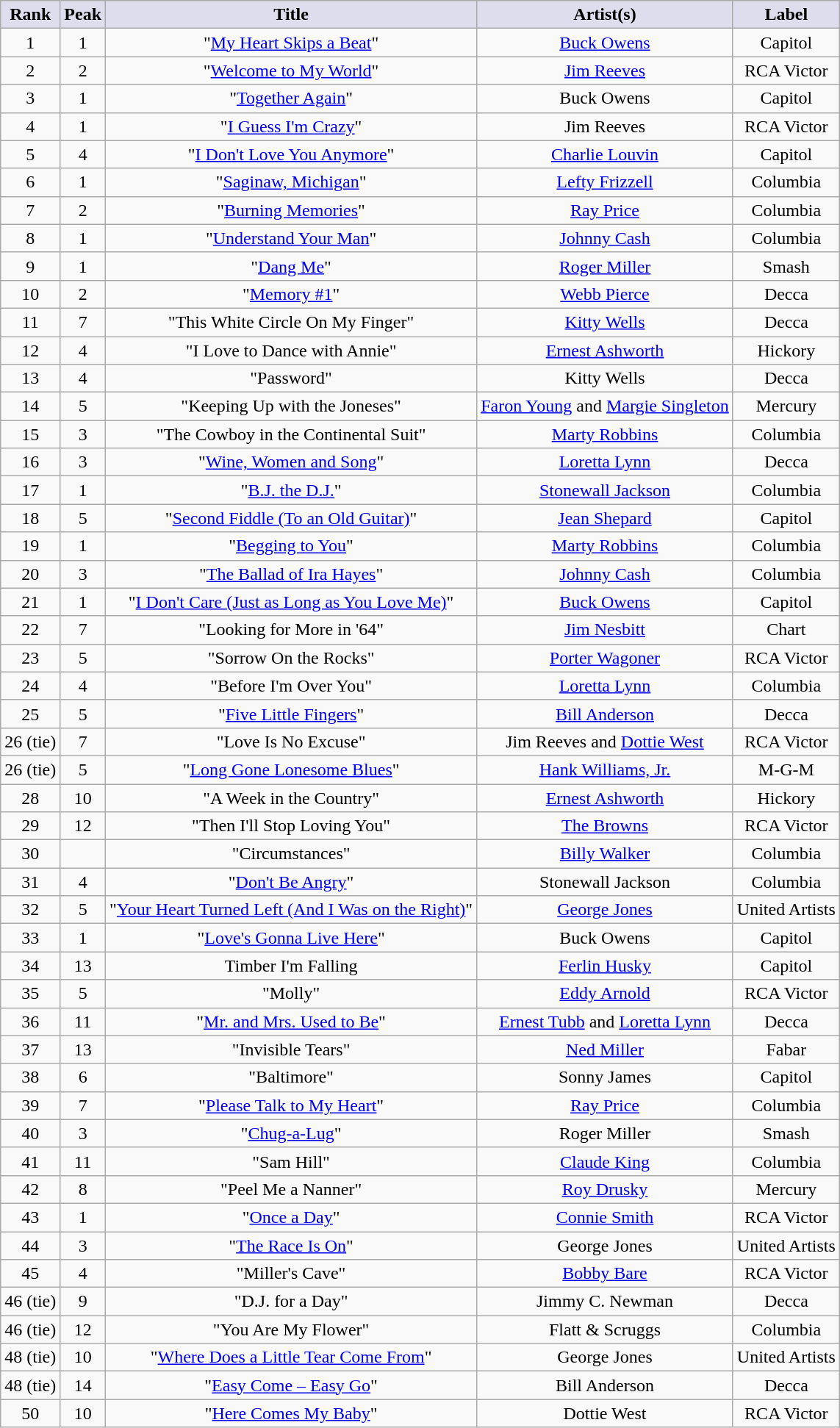<table class="wikitable sortable" style="text-align: center">
<tr>
<th scope="col" style="background:#dde;">Rank</th>
<th scope="col" style="background:#dde;">Peak</th>
<th scope="col" style="background:#dde;">Title</th>
<th scope="col" style="background:#dde;">Artist(s)</th>
<th scope="col" style="background:#dde;">Label</th>
</tr>
<tr>
<td>1</td>
<td>1</td>
<td>"<a href='#'>My Heart Skips a Beat</a>"</td>
<td><a href='#'>Buck Owens</a></td>
<td>Capitol</td>
</tr>
<tr>
<td>2</td>
<td>2</td>
<td>"<a href='#'>Welcome to My World</a>"</td>
<td><a href='#'>Jim Reeves</a></td>
<td>RCA Victor</td>
</tr>
<tr>
<td>3</td>
<td>1</td>
<td>"<a href='#'>Together Again</a>"</td>
<td>Buck Owens</td>
<td>Capitol</td>
</tr>
<tr>
<td>4</td>
<td>1</td>
<td>"<a href='#'>I Guess I'm Crazy</a>"</td>
<td>Jim Reeves</td>
<td>RCA Victor</td>
</tr>
<tr>
<td>5</td>
<td>4</td>
<td>"<a href='#'>I Don't Love You Anymore</a>"</td>
<td><a href='#'>Charlie Louvin</a></td>
<td>Capitol</td>
</tr>
<tr>
<td>6</td>
<td>1</td>
<td>"<a href='#'>Saginaw, Michigan</a>"</td>
<td><a href='#'>Lefty Frizzell</a></td>
<td>Columbia</td>
</tr>
<tr>
<td>7</td>
<td>2</td>
<td>"<a href='#'>Burning Memories</a>"</td>
<td><a href='#'>Ray Price</a></td>
<td>Columbia</td>
</tr>
<tr>
<td>8</td>
<td>1</td>
<td>"<a href='#'>Understand Your Man</a>"</td>
<td><a href='#'>Johnny Cash</a></td>
<td>Columbia</td>
</tr>
<tr>
<td>9</td>
<td>1</td>
<td>"<a href='#'>Dang Me</a>"</td>
<td><a href='#'>Roger Miller</a></td>
<td>Smash</td>
</tr>
<tr>
<td>10</td>
<td>2</td>
<td>"<a href='#'>Memory #1</a>"</td>
<td><a href='#'>Webb Pierce</a></td>
<td>Decca</td>
</tr>
<tr>
<td>11</td>
<td>7</td>
<td>"This White Circle On My Finger"</td>
<td><a href='#'>Kitty Wells</a></td>
<td>Decca</td>
</tr>
<tr>
<td>12</td>
<td>4</td>
<td>"I Love to Dance with Annie"</td>
<td><a href='#'>Ernest Ashworth</a></td>
<td>Hickory</td>
</tr>
<tr>
<td>13</td>
<td>4</td>
<td>"Password"</td>
<td>Kitty Wells</td>
<td>Decca</td>
</tr>
<tr>
<td>14</td>
<td>5</td>
<td>"Keeping Up with the Joneses"</td>
<td><a href='#'>Faron Young</a> and <a href='#'>Margie Singleton</a></td>
<td>Mercury</td>
</tr>
<tr>
<td>15</td>
<td>3</td>
<td>"The Cowboy in the Continental Suit"</td>
<td><a href='#'>Marty Robbins</a></td>
<td>Columbia</td>
</tr>
<tr>
<td>16</td>
<td>3</td>
<td>"<a href='#'>Wine, Women and Song</a>"</td>
<td><a href='#'>Loretta Lynn</a></td>
<td>Decca</td>
</tr>
<tr>
<td>17</td>
<td>1</td>
<td>"<a href='#'>B.J. the D.J.</a>"</td>
<td><a href='#'>Stonewall Jackson</a></td>
<td>Columbia</td>
</tr>
<tr>
<td>18</td>
<td>5</td>
<td>"<a href='#'>Second Fiddle (To an Old Guitar)</a>"</td>
<td><a href='#'>Jean Shepard</a></td>
<td>Capitol</td>
</tr>
<tr>
<td>19</td>
<td>1</td>
<td>"<a href='#'>Begging to You</a>"</td>
<td><a href='#'>Marty Robbins</a></td>
<td>Columbia</td>
</tr>
<tr>
<td>20</td>
<td>3</td>
<td>"<a href='#'>The Ballad of Ira Hayes</a>"</td>
<td><a href='#'>Johnny Cash</a></td>
<td>Columbia</td>
</tr>
<tr>
<td>21</td>
<td>1</td>
<td>"<a href='#'>I Don't Care (Just as Long as You Love Me)</a>"</td>
<td><a href='#'>Buck Owens</a></td>
<td>Capitol</td>
</tr>
<tr>
<td>22</td>
<td>7</td>
<td>"Looking for More in '64"</td>
<td><a href='#'>Jim Nesbitt</a></td>
<td>Chart</td>
</tr>
<tr>
<td>23</td>
<td>5</td>
<td>"Sorrow On the Rocks"</td>
<td><a href='#'>Porter Wagoner</a></td>
<td>RCA Victor</td>
</tr>
<tr>
<td>24</td>
<td>4</td>
<td>"Before I'm Over You"</td>
<td><a href='#'>Loretta Lynn</a></td>
<td>Columbia</td>
</tr>
<tr>
<td>25</td>
<td>5</td>
<td>"<a href='#'>Five Little Fingers</a>"</td>
<td><a href='#'>Bill Anderson</a></td>
<td>Decca</td>
</tr>
<tr>
<td>26 (tie)</td>
<td>7</td>
<td>"Love Is No Excuse"</td>
<td>Jim Reeves and <a href='#'>Dottie West</a></td>
<td>RCA Victor</td>
</tr>
<tr>
<td>26 (tie)</td>
<td>5</td>
<td>"<a href='#'>Long Gone Lonesome Blues</a>"</td>
<td><a href='#'>Hank Williams, Jr.</a></td>
<td>M-G-M</td>
</tr>
<tr>
<td>28</td>
<td>10</td>
<td>"A Week in the Country"</td>
<td><a href='#'>Ernest Ashworth</a></td>
<td>Hickory</td>
</tr>
<tr>
<td>29</td>
<td>12</td>
<td>"Then I'll Stop Loving You"</td>
<td><a href='#'>The Browns</a></td>
<td>RCA Victor</td>
</tr>
<tr>
<td>30</td>
<td></td>
<td>"Circumstances"</td>
<td><a href='#'>Billy Walker</a></td>
<td>Columbia</td>
</tr>
<tr>
<td>31</td>
<td>4</td>
<td>"<a href='#'>Don't Be Angry</a>"</td>
<td>Stonewall Jackson</td>
<td>Columbia</td>
</tr>
<tr>
<td>32</td>
<td>5</td>
<td>"<a href='#'>Your Heart Turned Left (And I Was on the Right)</a>"</td>
<td><a href='#'>George Jones</a></td>
<td>United Artists</td>
</tr>
<tr>
<td>33</td>
<td>1</td>
<td>"<a href='#'>Love's Gonna Live Here</a>"</td>
<td>Buck Owens</td>
<td>Capitol</td>
</tr>
<tr>
<td>34</td>
<td>13</td>
<td>Timber I'm Falling</td>
<td><a href='#'>Ferlin Husky</a></td>
<td>Capitol</td>
</tr>
<tr>
<td>35</td>
<td>5</td>
<td>"Molly"</td>
<td><a href='#'>Eddy Arnold</a></td>
<td>RCA Victor</td>
</tr>
<tr>
<td>36</td>
<td>11</td>
<td>"<a href='#'>Mr. and Mrs. Used to Be</a>"</td>
<td><a href='#'>Ernest Tubb</a> and <a href='#'>Loretta Lynn</a></td>
<td>Decca</td>
</tr>
<tr>
<td>37</td>
<td>13</td>
<td>"Invisible Tears"</td>
<td><a href='#'>Ned Miller</a></td>
<td>Fabar</td>
</tr>
<tr>
<td>38</td>
<td>6</td>
<td>"Baltimore"</td>
<td>Sonny James</td>
<td>Capitol</td>
</tr>
<tr>
<td>39</td>
<td>7</td>
<td>"<a href='#'>Please Talk to My Heart</a>"</td>
<td><a href='#'>Ray Price</a></td>
<td>Columbia</td>
</tr>
<tr>
<td>40</td>
<td>3</td>
<td>"<a href='#'>Chug-a-Lug</a>"</td>
<td>Roger Miller</td>
<td>Smash</td>
</tr>
<tr>
<td>41</td>
<td>11</td>
<td>"Sam Hill"</td>
<td><a href='#'>Claude King</a></td>
<td>Columbia</td>
</tr>
<tr>
<td>42</td>
<td>8</td>
<td>"Peel Me a Nanner"</td>
<td><a href='#'>Roy Drusky</a></td>
<td>Mercury</td>
</tr>
<tr>
<td>43</td>
<td>1</td>
<td>"<a href='#'>Once a Day</a>"</td>
<td><a href='#'>Connie Smith</a></td>
<td>RCA Victor</td>
</tr>
<tr>
<td>44</td>
<td>3</td>
<td>"<a href='#'>The Race Is On</a>"</td>
<td>George Jones</td>
<td>United Artists</td>
</tr>
<tr>
<td>45</td>
<td>4</td>
<td>"Miller's Cave"</td>
<td><a href='#'>Bobby Bare</a></td>
<td>RCA Victor</td>
</tr>
<tr>
<td>46 (tie)</td>
<td>9</td>
<td>"D.J. for a Day"</td>
<td>Jimmy C. Newman</td>
<td>Decca</td>
</tr>
<tr>
<td>46 (tie)</td>
<td>12</td>
<td>"You Are My Flower"</td>
<td>Flatt & Scruggs</td>
<td>Columbia</td>
</tr>
<tr>
<td>48 (tie)</td>
<td>10</td>
<td>"<a href='#'>Where Does a Little Tear Come From</a>"</td>
<td>George Jones</td>
<td>United Artists</td>
</tr>
<tr>
<td>48 (tie)</td>
<td>14</td>
<td>"<a href='#'>Easy Come – Easy Go</a>"</td>
<td>Bill Anderson</td>
<td>Decca</td>
</tr>
<tr>
<td>50</td>
<td>10</td>
<td>"<a href='#'>Here Comes My Baby</a>"</td>
<td>Dottie West</td>
<td>RCA Victor</td>
</tr>
</table>
